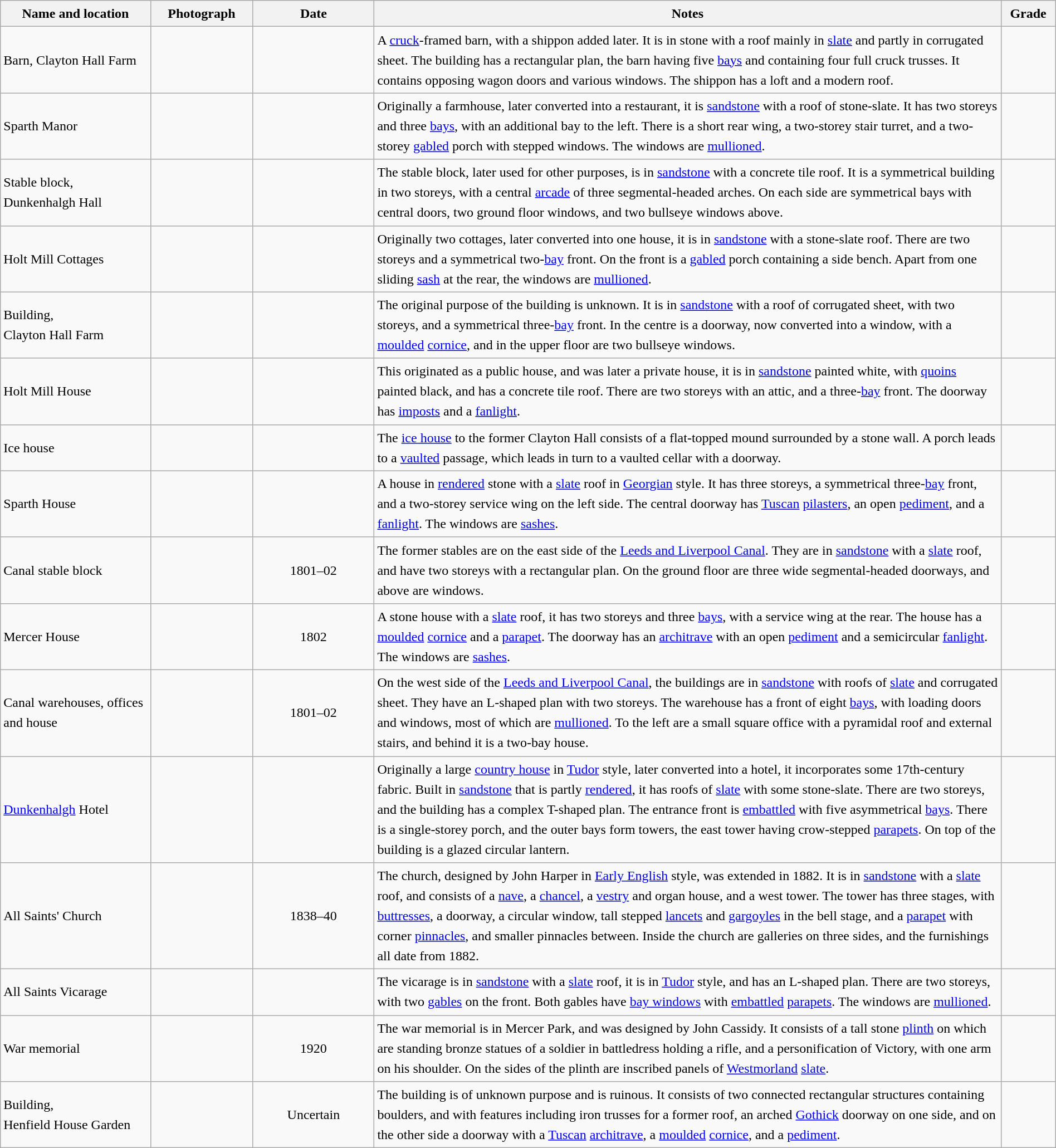<table class="wikitable sortable plainrowheaders" style="width:100%;border:0px;text-align:left;line-height:150%;">
<tr>
<th scope="col"  style="width:150px">Name and location</th>
<th scope="col"  style="width:100px" class="unsortable">Photograph</th>
<th scope="col"  style="width:120px">Date</th>
<th scope="col"  style="width:650px" class="unsortable">Notes</th>
<th scope="col"  style="width:50px">Grade</th>
</tr>
<tr>
<td>Barn, Clayton Hall Farm<br><small></small></td>
<td></td>
<td align="center"></td>
<td>A <a href='#'>cruck</a>-framed barn, with a shippon added later.  It is in stone with a roof mainly in <a href='#'>slate</a> and partly in corrugated sheet.  The building has a rectangular plan, the barn having five <a href='#'>bays</a> and containing four full cruck trusses.  It contains opposing wagon doors and various windows.  The shippon has a loft and a modern roof.</td>
<td align="center" ></td>
</tr>
<tr>
<td>Sparth Manor<br><small></small></td>
<td></td>
<td align="center"></td>
<td>Originally a farmhouse, later converted into a restaurant, it is <a href='#'>sandstone</a> with a roof of stone-slate.  It has two storeys and three <a href='#'>bays</a>, with an additional bay to the left.  There is a short rear wing, a two-storey stair turret, and a two-storey <a href='#'>gabled</a> porch with stepped windows.  The windows are <a href='#'>mullioned</a>.</td>
<td align="center" ></td>
</tr>
<tr>
<td>Stable block,<br>Dunkenhalgh Hall<br><small></small></td>
<td></td>
<td align="center"></td>
<td>The stable block, later used for other purposes, is in <a href='#'>sandstone</a> with a concrete tile roof.  It is a symmetrical building in two storeys, with a central <a href='#'>arcade</a> of three segmental-headed arches.  On each side are symmetrical bays with central doors, two ground floor windows, and two bullseye windows above.</td>
<td align="center" ></td>
</tr>
<tr>
<td>Holt Mill Cottages<br><small></small></td>
<td></td>
<td align="center"></td>
<td>Originally two cottages, later converted into one house, it is in <a href='#'>sandstone</a> with a stone-slate roof.  There are two storeys and a symmetrical two-<a href='#'>bay</a> front.  On the front is a <a href='#'>gabled</a> porch containing a side bench.  Apart from one sliding <a href='#'>sash</a> at the rear, the windows are <a href='#'>mullioned</a>.</td>
<td align="center" ></td>
</tr>
<tr>
<td>Building,<br>Clayton Hall Farm<br><small></small></td>
<td></td>
<td align="center"></td>
<td>The original purpose of the building is unknown.  It is in <a href='#'>sandstone</a> with a roof of corrugated sheet, with two storeys, and a symmetrical three-<a href='#'>bay</a> front.  In the centre is a doorway, now converted into a window, with a <a href='#'>moulded</a> <a href='#'>cornice</a>, and in the upper floor are two bullseye windows.</td>
<td align="center" ></td>
</tr>
<tr>
<td>Holt Mill House<br><small></small></td>
<td></td>
<td align="center"></td>
<td>This originated as a public house, and was later a private house, it is in <a href='#'>sandstone</a> painted white, with <a href='#'>quoins</a> painted black, and has a concrete tile roof.  There are two storeys with an attic, and a three-<a href='#'>bay</a> front.  The doorway has <a href='#'>imposts</a> and a <a href='#'>fanlight</a>.</td>
<td align="center" ></td>
</tr>
<tr>
<td>Ice house<br><small></small></td>
<td></td>
<td align="center"></td>
<td>The <a href='#'>ice house</a> to the former Clayton Hall consists of a flat-topped mound surrounded by a stone wall.  A porch leads to a <a href='#'>vaulted</a> passage, which leads in turn to a vaulted cellar with a doorway.</td>
<td align="center" ></td>
</tr>
<tr>
<td>Sparth House<br><small></small></td>
<td></td>
<td align="center"></td>
<td>A house in <a href='#'>rendered</a> stone with a <a href='#'>slate</a> roof in <a href='#'>Georgian</a> style.  It has three storeys, a symmetrical three-<a href='#'>bay</a> front, and a two-storey service wing on the left side.  The central doorway has <a href='#'>Tuscan</a> <a href='#'>pilasters</a>, an open <a href='#'>pediment</a>, and a <a href='#'>fanlight</a>.  The windows are <a href='#'>sashes</a>.</td>
<td align="center" ></td>
</tr>
<tr>
<td>Canal stable block<br><small></small></td>
<td></td>
<td align="center">1801–02</td>
<td>The former stables are on the east side of the <a href='#'>Leeds and Liverpool Canal</a>.  They are in <a href='#'>sandstone</a> with a <a href='#'>slate</a> roof, and have two storeys with a rectangular plan.  On the ground floor are three wide segmental-headed doorways, and above are windows.</td>
<td align="center" ></td>
</tr>
<tr>
<td>Mercer House<br><small></small></td>
<td></td>
<td align="center">1802</td>
<td>A stone house with a <a href='#'>slate</a> roof, it has two storeys and three <a href='#'>bays</a>, with a service wing at the rear.  The house has a <a href='#'>moulded</a> <a href='#'>cornice</a> and a <a href='#'>parapet</a>.  The doorway has an <a href='#'>architrave</a> with an open <a href='#'>pediment</a> and a semicircular <a href='#'>fanlight</a>.  The windows are <a href='#'>sashes</a>.</td>
<td align="center" ></td>
</tr>
<tr>
<td>Canal warehouses, offices and house<br><small></small></td>
<td></td>
<td align="center">1801–02</td>
<td>On the west side of the <a href='#'>Leeds and Liverpool Canal</a>, the buildings are in <a href='#'>sandstone</a> with roofs of <a href='#'>slate</a> and corrugated sheet.  They have an L-shaped plan with two storeys.  The warehouse has a front of eight <a href='#'>bays</a>, with loading doors and windows, most of which are <a href='#'>mullioned</a>.  To the left are a small square office with a pyramidal roof and external stairs, and behind it is a two-bay house.</td>
<td align="center" ></td>
</tr>
<tr>
<td><a href='#'>Dunkenhalgh</a> Hotel<br><small></small></td>
<td></td>
<td align="center"></td>
<td>Originally a large <a href='#'>country house</a> in <a href='#'>Tudor</a> style, later converted into a hotel, it incorporates some 17th-century fabric.  Built in <a href='#'>sandstone</a> that is partly <a href='#'>rendered</a>, it has roofs of <a href='#'>slate</a> with some stone-slate.  There are two storeys, and the building has a complex T-shaped plan.  The entrance front is <a href='#'>embattled</a> with five asymmetrical <a href='#'>bays</a>.  There is a single-storey porch, and the outer bays form towers, the east tower having crow-stepped <a href='#'>parapets</a>.  On top of the building is a glazed circular lantern.</td>
<td align="center" ></td>
</tr>
<tr>
<td>All Saints' Church<br><small></small></td>
<td></td>
<td align="center">1838–40</td>
<td>The church, designed by John Harper in <a href='#'>Early English</a> style, was extended in 1882.  It is in <a href='#'>sandstone</a> with a <a href='#'>slate</a> roof, and consists of a <a href='#'>nave</a>, a <a href='#'>chancel</a>, a <a href='#'>vestry</a> and organ house, and a west tower.  The tower has three stages, with <a href='#'>buttresses</a>, a doorway, a circular window, tall stepped <a href='#'>lancets</a> and <a href='#'>gargoyles</a> in the bell stage, and a <a href='#'>parapet</a> with corner <a href='#'>pinnacles</a>, and smaller pinnacles between.  Inside the church are galleries on three sides, and the furnishings all date from 1882.</td>
<td align="center" ></td>
</tr>
<tr>
<td>All Saints Vicarage<br><small></small></td>
<td></td>
<td align="center"></td>
<td>The vicarage is in <a href='#'>sandstone</a> with a <a href='#'>slate</a> roof, it is in <a href='#'>Tudor</a> style, and has an L-shaped plan.  There are two storeys, with two <a href='#'>gables</a> on the front.  Both gables have <a href='#'>bay windows</a> with <a href='#'>embattled</a> <a href='#'>parapets</a>.  The windows are <a href='#'>mullioned</a>.</td>
<td align="center" ></td>
</tr>
<tr>
<td>War memorial<br><small></small></td>
<td></td>
<td align="center">1920</td>
<td>The war memorial is in Mercer Park, and was designed by John Cassidy.  It consists of a tall stone <a href='#'>plinth</a> on which are standing bronze statues of a soldier in battledress holding a rifle, and a personification of Victory, with one arm on his shoulder.  On the sides of the plinth are inscribed panels of <a href='#'>Westmorland</a> <a href='#'>slate</a>.</td>
<td align="center" ></td>
</tr>
<tr>
<td>Building,<br>Henfield House Garden<br><small></small></td>
<td></td>
<td align="center">Uncertain</td>
<td>The building is of unknown purpose and is ruinous.  It consists of two connected rectangular structures containing boulders, and with features including iron trusses for a former roof, an arched <a href='#'>Gothick</a> doorway on one side, and on the other side a doorway with a <a href='#'>Tuscan</a> <a href='#'>architrave</a>, a <a href='#'>moulded</a> <a href='#'>cornice</a>, and a <a href='#'>pediment</a>.</td>
<td align="center" ></td>
</tr>
<tr>
</tr>
</table>
